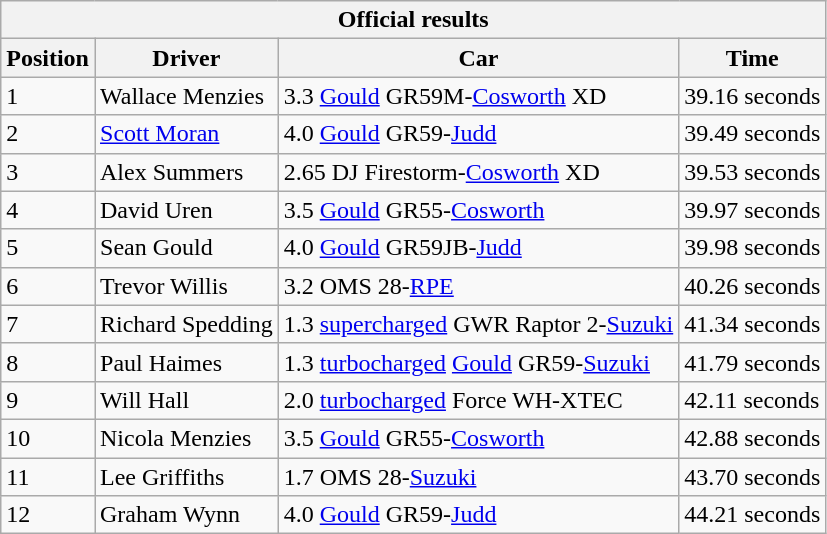<table class="wikitable" style="font-size: 100%">
<tr>
<th colspan=4>Official results</th>
</tr>
<tr>
<th>Position</th>
<th>Driver</th>
<th>Car</th>
<th>Time</th>
</tr>
<tr>
<td>1</td>
<td>Wallace Menzies</td>
<td>3.3 <a href='#'>Gould</a> GR59M-<a href='#'>Cosworth</a> XD</td>
<td>39.16 seconds</td>
</tr>
<tr>
<td>2</td>
<td><a href='#'>Scott Moran</a></td>
<td>4.0 <a href='#'>Gould</a> GR59-<a href='#'>Judd</a></td>
<td>39.49  seconds</td>
</tr>
<tr>
<td>3</td>
<td>Alex Summers</td>
<td>2.65 DJ Firestorm-<a href='#'>Cosworth</a> XD</td>
<td>39.53 seconds</td>
</tr>
<tr>
<td>4</td>
<td>David Uren</td>
<td>3.5 <a href='#'>Gould</a> GR55-<a href='#'>Cosworth</a></td>
<td>39.97 seconds</td>
</tr>
<tr>
<td>5</td>
<td>Sean Gould</td>
<td>4.0 <a href='#'>Gould</a> GR59JB-<a href='#'>Judd</a></td>
<td>39.98 seconds</td>
</tr>
<tr>
<td>6</td>
<td>Trevor Willis</td>
<td>3.2 OMS 28-<a href='#'>RPE</a></td>
<td>40.26 seconds</td>
</tr>
<tr>
<td>7</td>
<td>Richard Spedding</td>
<td>1.3 <a href='#'>supercharged</a> GWR Raptor 2-<a href='#'>Suzuki</a></td>
<td>41.34 seconds</td>
</tr>
<tr>
<td>8</td>
<td>Paul Haimes</td>
<td>1.3 <a href='#'>turbocharged</a> <a href='#'>Gould</a> GR59-<a href='#'>Suzuki</a></td>
<td>41.79 seconds</td>
</tr>
<tr>
<td>9</td>
<td>Will Hall</td>
<td>2.0 <a href='#'>turbocharged</a> Force WH-XTEC</td>
<td>42.11 seconds</td>
</tr>
<tr>
<td>10</td>
<td>Nicola Menzies</td>
<td>3.5 <a href='#'>Gould</a> GR55-<a href='#'>Cosworth</a></td>
<td>42.88 seconds</td>
</tr>
<tr>
<td>11</td>
<td>Lee Griffiths</td>
<td>1.7 OMS 28-<a href='#'>Suzuki</a></td>
<td>43.70 seconds</td>
</tr>
<tr>
<td>12</td>
<td>Graham Wynn</td>
<td>4.0 <a href='#'>Gould</a> GR59-<a href='#'>Judd</a></td>
<td>44.21 seconds</td>
</tr>
</table>
